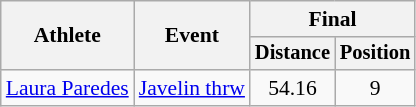<table class=wikitable style="font-size:90%">
<tr>
<th rowspan="2">Athlete</th>
<th rowspan="2">Event</th>
<th colspan="2">Final</th>
</tr>
<tr style="font-size:95%">
<th>Distance</th>
<th>Position</th>
</tr>
<tr align=center>
<td align=left><a href='#'>Laura Paredes</a></td>
<td align=left rowspan=2><a href='#'>Javelin thrw</a></td>
<td>54.16</td>
<td>9</td>
</tr>
</table>
